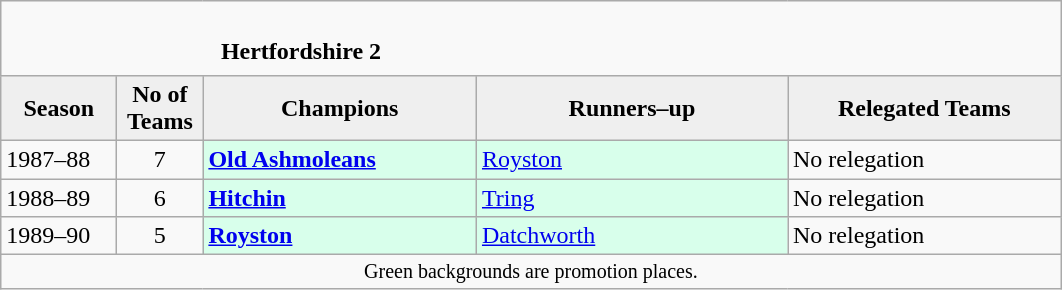<table class="wikitable" style="text-align: left;">
<tr>
<td colspan="11" cellpadding="0" cellspacing="0"><br><table border="0" style="width:100%;" cellpadding="0" cellspacing="0">
<tr>
<td style="width:20%; border:0;"></td>
<td style="border:0;"><strong>Hertfordshire 2</strong></td>
<td style="width:20%; border:0;"></td>
</tr>
</table>
</td>
</tr>
<tr>
<th style="background:#efefef; width:70px;">Season</th>
<th style="background:#efefef; width:50px;">No of Teams</th>
<th style="background:#efefef; width:175px;">Champions</th>
<th style="background:#efefef; width:200px;">Runners–up</th>
<th style="background:#efefef; width:175px;">Relegated Teams</th>
</tr>
<tr align=left>
<td>1987–88</td>
<td style="text-align: center;">7</td>
<td style="background:#d8ffeb;"><strong><a href='#'>Old Ashmoleans</a></strong></td>
<td style="background:#d8ffeb;"><a href='#'>Royston</a></td>
<td>No relegation</td>
</tr>
<tr>
<td>1988–89</td>
<td style="text-align: center;">6</td>
<td style="background:#d8ffeb;"><strong><a href='#'>Hitchin</a></strong></td>
<td style="background:#d8ffeb;"><a href='#'>Tring</a></td>
<td>No relegation</td>
</tr>
<tr>
<td>1989–90</td>
<td style="text-align: center;">5</td>
<td style="background:#d8ffeb;"><strong><a href='#'>Royston</a></strong></td>
<td style="background:#d8ffeb;"><a href='#'>Datchworth</a></td>
<td>No relegation</td>
</tr>
<tr>
<td colspan="15"  style="border:0; font-size:smaller; text-align:center;">Green backgrounds are promotion places.</td>
</tr>
</table>
